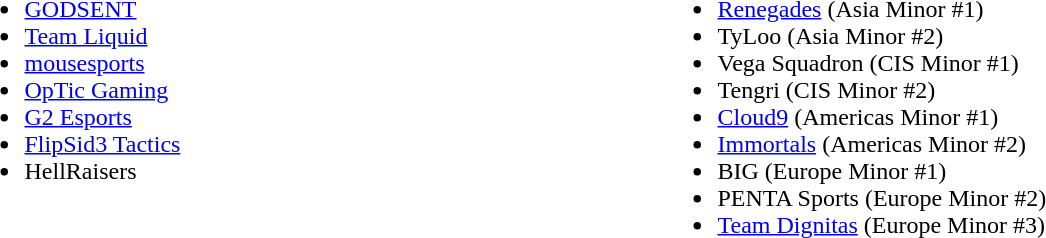<table cellspacing="10">
<tr>
<td valign="top" width="450px"><br><ul><li><a href='#'>GODSENT</a></li><li><a href='#'>Team Liquid</a></li><li><a href='#'>mousesports</a></li><li><a href='#'>OpTic Gaming</a></li><li><a href='#'>G2 Esports</a></li><li><a href='#'>FlipSid3 Tactics</a></li><li>HellRaisers</li></ul></td>
<td valign="top"><br><ul><li><a href='#'>Renegades</a> (Asia Minor #1)</li><li>TyLoo (Asia Minor #2)</li><li>Vega Squadron (CIS Minor #1)</li><li>Tengri (CIS Minor #2)</li><li><a href='#'>Cloud9</a> (Americas Minor #1)</li><li><a href='#'>Immortals</a> (Americas Minor #2)</li><li>BIG (Europe Minor #1)</li><li>PENTA Sports (Europe Minor #2)</li><li><a href='#'>Team Dignitas</a> (Europe Minor #3)</li></ul></td>
</tr>
<tr>
</tr>
</table>
